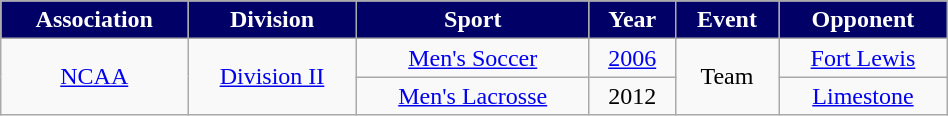<table class="wikitable" width="50%">
<tr>
<th style="background:#000066; color:white;">Association</th>
<th style="background:#000066; color:white;">Division</th>
<th style="background:#000066; color:white;">Sport</th>
<th style="background:#000066; color:white;">Year</th>
<th style="background:#000066; color:white;">Event</th>
<th style="background:#000066; color:white;">Opponent</th>
</tr>
<tr align="center">
<td rowspan="2"><a href='#'>NCAA</a></td>
<td rowspan="2"><a href='#'>Division II</a></td>
<td><a href='#'>Men's Soccer</a></td>
<td><a href='#'>2006</a></td>
<td rowspan="2">Team</td>
<td><a href='#'>Fort Lewis</a></td>
</tr>
<tr align="center">
<td><a href='#'>Men's Lacrosse</a></td>
<td>2012</td>
<td><a href='#'>Limestone</a></td>
</tr>
</table>
